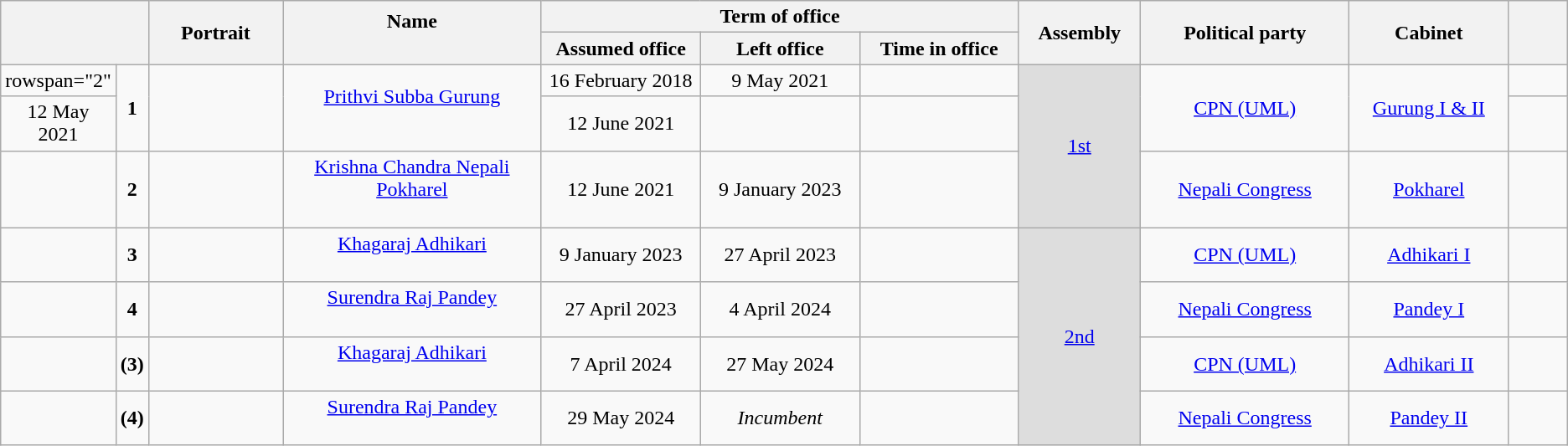<table class="wikitable sortable" style="text-align:center;">
<tr>
<th colspan="2" rowspan="2" width="25px"></th>
<th rowspan="2" width="100px">Portrait</th>
<th rowspan="2" width="200px">Name<br><br></th>
<th colspan="3">Term of office</th>
<th rowspan="2" width="90px">Assembly<br></th>
<th rowspan="2" width="160px">Political party</th>
<th rowspan="2" width="120px">Cabinet</th>
<th rowspan="2" width="40px"></th>
</tr>
<tr>
<th width="120px">Assumed office</th>
<th width="120px">Left office</th>
<th width="120px">Time in office</th>
</tr>
<tr>
<td>rowspan="2" </td>
<td rowspan="2"><strong>1</strong></td>
<td rowspan="2"></td>
<td rowspan="2"><a href='#'>Prithvi Subba Gurung</a><br><br></td>
<td>16 February 2018</td>
<td>9 May 2021</td>
<td></td>
<td rowspan="3" bgcolor="dddddd"><a href='#'>1st</a><br></td>
<td rowspan="2"><a href='#'>CPN (UML)</a></td>
<td rowspan="2"><a href='#'>Gurung I & II</a></td>
<td></td>
</tr>
<tr>
<td>12 May 2021</td>
<td>12 June 2021</td>
<td></td>
<td></td>
</tr>
<tr>
<td></td>
<td><strong>2</strong></td>
<td></td>
<td><a href='#'>Krishna Chandra Nepali Pokharel</a><br><br></td>
<td>12 June 2021</td>
<td>9 January 2023</td>
<td></td>
<td><a href='#'>Nepali Congress</a></td>
<td><a href='#'>Pokharel</a></td>
<td></td>
</tr>
<tr>
<td></td>
<td><strong>3</strong></td>
<td></td>
<td><a href='#'>Khagaraj Adhikari</a><br><br></td>
<td>9 January 2023</td>
<td>27 April 2023</td>
<td></td>
<td rowspan="4" bgcolor="dddddd"><a href='#'>2nd</a><br></td>
<td><a href='#'>CPN (UML)</a></td>
<td><a href='#'>Adhikari I</a></td>
<td></td>
</tr>
<tr>
<td></td>
<td><strong>4</strong></td>
<td></td>
<td><a href='#'>Surendra Raj Pandey</a><br><br></td>
<td>27 April 2023</td>
<td>4 April 2024</td>
<td></td>
<td><a href='#'>Nepali Congress</a></td>
<td><a href='#'>Pandey I</a></td>
<td></td>
</tr>
<tr>
<td></td>
<td><strong>(3)</strong></td>
<td></td>
<td><a href='#'>Khagaraj Adhikari</a><br><br></td>
<td>7 April 2024</td>
<td>27 May 2024</td>
<td></td>
<td><a href='#'>CPN (UML)</a></td>
<td><a href='#'>Adhikari II</a></td>
<td></td>
</tr>
<tr>
<td></td>
<td><strong>(4)</strong></td>
<td></td>
<td><a href='#'>Surendra Raj Pandey</a><br><br></td>
<td>29 May 2024</td>
<td><em>Incumbent</em></td>
<td></td>
<td><a href='#'>Nepali Congress</a></td>
<td><a href='#'>Pandey II</a></td>
<td></td>
</tr>
</table>
